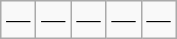<table class="wikitable">
<tr align="center">
<td>—</td>
<td>—</td>
<td>—</td>
<td>—</td>
<td>—</td>
</tr>
</table>
